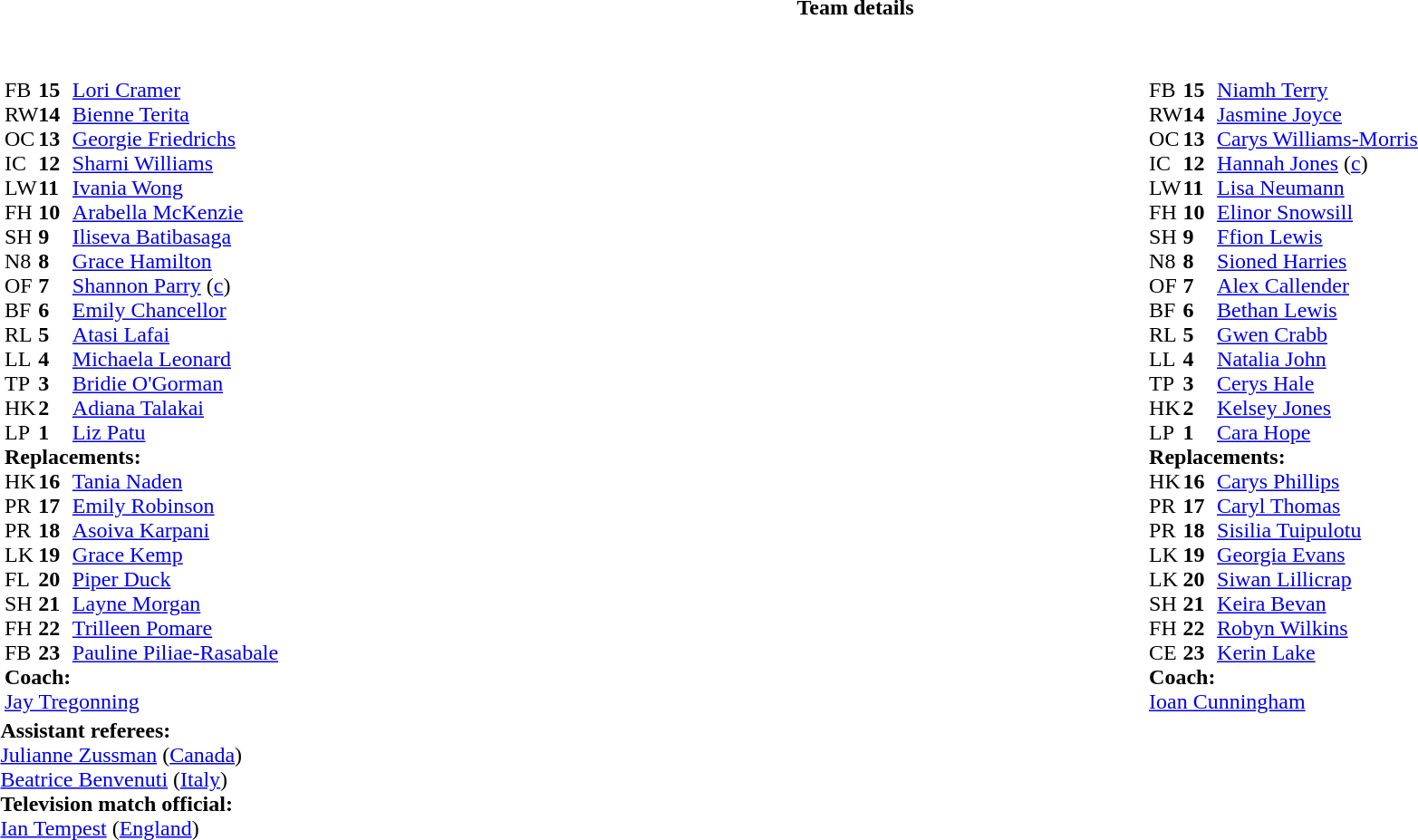<table border="0" style="width:100%">
<tr>
<th>Team details</th>
</tr>
<tr>
<td><br><table style="width:100%">
<tr>
<td style="vertical-align:top;width:50%"><br><table cellspacing="0" cellpadding="0">
<tr>
<th width="25"></th>
<th width="25"></th>
</tr>
<tr>
<td style="vertical-align:top;width:0%"></td>
</tr>
<tr>
<td>FB</td>
<td><strong>15</strong></td>
<td><a href='#'>Lori Cramer</a></td>
</tr>
<tr>
<td>RW</td>
<td><strong>14</strong></td>
<td><a href='#'>Bienne Terita</a></td>
</tr>
<tr>
<td>OC</td>
<td><strong>13</strong></td>
<td><a href='#'>Georgie Friedrichs</a></td>
</tr>
<tr>
<td>IC</td>
<td><strong>12</strong></td>
<td><a href='#'>Sharni Williams</a></td>
<td></td>
<td></td>
</tr>
<tr>
<td>LW</td>
<td><strong>11</strong></td>
<td><a href='#'>Ivania Wong</a></td>
<td></td>
<td></td>
</tr>
<tr>
<td>FH</td>
<td><strong>10</strong></td>
<td><a href='#'>Arabella McKenzie</a></td>
</tr>
<tr>
<td>SH</td>
<td><strong>9</strong></td>
<td><a href='#'>Iliseva Batibasaga</a></td>
<td></td>
<td></td>
</tr>
<tr>
<td>N8</td>
<td><strong>8</strong></td>
<td><a href='#'>Grace Hamilton</a></td>
</tr>
<tr>
<td>OF</td>
<td><strong>7</strong></td>
<td><a href='#'>Shannon Parry</a> (<a href='#'>c</a>)</td>
<td></td>
<td></td>
</tr>
<tr>
<td>BF</td>
<td><strong>6</strong></td>
<td><a href='#'>Emily Chancellor</a></td>
</tr>
<tr>
<td>RL</td>
<td><strong>5</strong></td>
<td><a href='#'>Atasi Lafai</a></td>
</tr>
<tr>
<td>LL</td>
<td><strong>4</strong></td>
<td><a href='#'>Michaela Leonard</a></td>
<td></td>
<td></td>
</tr>
<tr>
<td>TP</td>
<td><strong>3</strong></td>
<td><a href='#'>Bridie O'Gorman</a></td>
<td></td>
<td></td>
</tr>
<tr>
<td>HK</td>
<td><strong>2</strong></td>
<td><a href='#'>Adiana Talakai</a></td>
<td></td>
<td></td>
</tr>
<tr>
<td>LP</td>
<td><strong>1</strong></td>
<td><a href='#'>Liz Patu</a></td>
<td></td>
<td></td>
</tr>
<tr>
<td colspan=3><strong>Replacements:</strong></td>
</tr>
<tr>
<td>HK</td>
<td><strong>16</strong></td>
<td><a href='#'>Tania Naden</a></td>
<td></td>
<td></td>
</tr>
<tr>
<td>PR</td>
<td><strong>17</strong></td>
<td><a href='#'>Emily Robinson</a></td>
<td></td>
<td></td>
</tr>
<tr>
<td>PR</td>
<td><strong>18</strong></td>
<td><a href='#'>Asoiva Karpani</a></td>
<td></td>
<td></td>
</tr>
<tr>
<td>LK</td>
<td><strong>19</strong></td>
<td><a href='#'>Grace Kemp</a></td>
<td></td>
<td></td>
</tr>
<tr>
<td>FL</td>
<td><strong>20</strong></td>
<td><a href='#'>Piper Duck</a></td>
<td></td>
<td></td>
</tr>
<tr>
<td>SH</td>
<td><strong>21</strong></td>
<td><a href='#'>Layne Morgan</a></td>
<td></td>
<td></td>
</tr>
<tr>
<td>FH</td>
<td><strong>22</strong></td>
<td><a href='#'>Trilleen Pomare</a></td>
<td></td>
<td></td>
</tr>
<tr>
<td>FB</td>
<td><strong>23</strong></td>
<td><a href='#'>Pauline Piliae-Rasabale</a></td>
<td></td>
<td></td>
</tr>
<tr>
<td colspan=3><strong>Coach:</strong></td>
</tr>
<tr>
<td colspan="4"> <a href='#'>Jay Tregonning</a></td>
</tr>
</table>
</td>
<td style="vertical-align:top"></td>
<td style="vertical-align:top; width:50%"><br><table cellspacing="0" cellpadding="0" style="margin:auto">
<tr>
<th width="25"></th>
<th width="25"></th>
</tr>
<tr>
<td>FB</td>
<td><strong>15</strong></td>
<td><a href='#'>Niamh Terry</a></td>
<td></td>
<td></td>
</tr>
<tr>
<td>RW</td>
<td><strong>14</strong></td>
<td><a href='#'>Jasmine Joyce</a></td>
</tr>
<tr>
<td>OC</td>
<td><strong>13</strong></td>
<td><a href='#'>Carys Williams-Morris</a></td>
</tr>
<tr>
<td>IC</td>
<td><strong>12</strong></td>
<td><a href='#'>Hannah Jones</a> (<a href='#'>c</a>)</td>
</tr>
<tr>
<td>LW</td>
<td><strong>11</strong></td>
<td><a href='#'>Lisa Neumann</a></td>
</tr>
<tr>
<td>FH</td>
<td><strong>10</strong></td>
<td><a href='#'>Elinor Snowsill</a></td>
<td></td>
<td></td>
</tr>
<tr>
<td>SH</td>
<td><strong>9</strong></td>
<td><a href='#'>Ffion Lewis</a></td>
<td></td>
<td></td>
</tr>
<tr>
<td>N8</td>
<td><strong>8</strong></td>
<td><a href='#'>Sioned Harries</a></td>
</tr>
<tr>
<td>OF</td>
<td><strong>7</strong></td>
<td><a href='#'>Alex Callender</a></td>
<td></td>
<td></td>
</tr>
<tr>
<td>BF</td>
<td><strong>6</strong></td>
<td><a href='#'>Bethan Lewis</a></td>
</tr>
<tr>
<td>RL</td>
<td><strong>5</strong></td>
<td><a href='#'>Gwen Crabb</a></td>
</tr>
<tr>
<td>LL</td>
<td><strong>4</strong></td>
<td><a href='#'>Natalia John</a></td>
<td></td>
<td></td>
</tr>
<tr>
<td>TP</td>
<td><strong>3</strong></td>
<td><a href='#'>Cerys Hale</a></td>
<td></td>
<td></td>
</tr>
<tr>
<td>HK</td>
<td><strong>2</strong></td>
<td><a href='#'>Kelsey Jones</a></td>
<td></td>
<td></td>
</tr>
<tr>
<td>LP</td>
<td><strong>1</strong></td>
<td><a href='#'>Cara Hope</a></td>
<td></td>
<td></td>
</tr>
<tr>
<td colspan=3><strong>Replacements:</strong></td>
</tr>
<tr>
<td>HK</td>
<td><strong>16</strong></td>
<td><a href='#'>Carys Phillips</a></td>
<td></td>
<td></td>
</tr>
<tr>
<td>PR</td>
<td><strong>17</strong></td>
<td><a href='#'>Caryl Thomas</a></td>
<td></td>
<td></td>
</tr>
<tr>
<td>PR</td>
<td><strong>18</strong></td>
<td><a href='#'>Sisilia Tuipulotu</a></td>
<td></td>
<td></td>
</tr>
<tr>
<td>LK</td>
<td><strong>19</strong></td>
<td><a href='#'>Georgia Evans</a></td>
<td></td>
<td></td>
</tr>
<tr>
<td>LK</td>
<td><strong>20</strong></td>
<td><a href='#'>Siwan Lillicrap</a></td>
<td></td>
<td></td>
</tr>
<tr>
<td>SH</td>
<td><strong>21</strong></td>
<td><a href='#'>Keira Bevan</a></td>
<td></td>
<td></td>
</tr>
<tr>
<td>FH</td>
<td><strong>22</strong></td>
<td><a href='#'>Robyn Wilkins</a></td>
<td></td>
<td></td>
</tr>
<tr>
<td>CE</td>
<td><strong>23</strong></td>
<td><a href='#'>Kerin Lake</a></td>
<td></td>
<td></td>
</tr>
<tr>
<td colspan=3><strong>Coach:</strong></td>
</tr>
<tr>
<td colspan="4"> <a href='#'>Ioan Cunningham</a></td>
</tr>
</table>
</td>
</tr>
</table>

<strong>Assistant referees:</strong>
<br><a href='#'>Julianne Zussman</a> (<a href='#'>Canada</a>)
<br><a href='#'>Beatrice Benvenuti</a> (<a href='#'>Italy</a>)
<br><strong>Television match official:</strong>
<br><a href='#'>Ian Tempest</a> (<a href='#'>England</a>)</td>
</tr>
</table>
